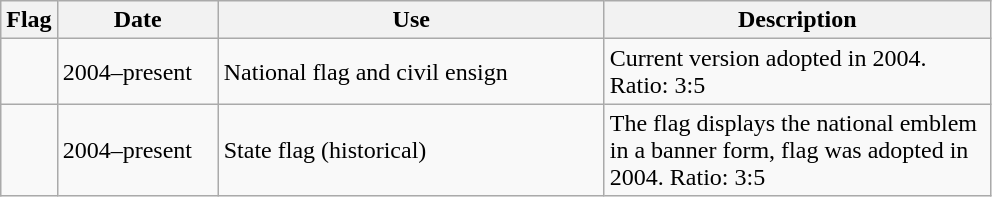<table class="wikitable sortable">
<tr>
<th>Flag</th>
<th width="100">Date</th>
<th width="250">Use</th>
<th width="250">Description</th>
</tr>
<tr>
<td></td>
<td>2004–present</td>
<td>National flag and civil ensign</td>
<td>Current version adopted in 2004. Ratio: 3:5</td>
</tr>
<tr>
<td></td>
<td>2004–present</td>
<td>State flag (historical)</td>
<td>The flag displays the national emblem in a banner form, flag was adopted in 2004. Ratio: 3:5</td>
</tr>
</table>
